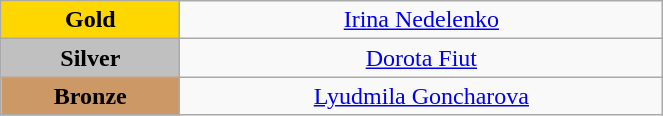<table class="wikitable" style="text-align:center; " width="35%">
<tr>
<td bgcolor="gold"><strong>Gold</strong></td>
<td><a href='#'>Irina Nedelenko</a><br>  <small><em></em></small></td>
</tr>
<tr>
<td bgcolor="silver"><strong>Silver</strong></td>
<td><a href='#'>Dorota Fiut</a><br>  <small><em></em></small></td>
</tr>
<tr>
<td bgcolor="CC9966"><strong>Bronze</strong></td>
<td><a href='#'>Lyudmila Goncharova</a><br>  <small><em></em></small></td>
</tr>
</table>
